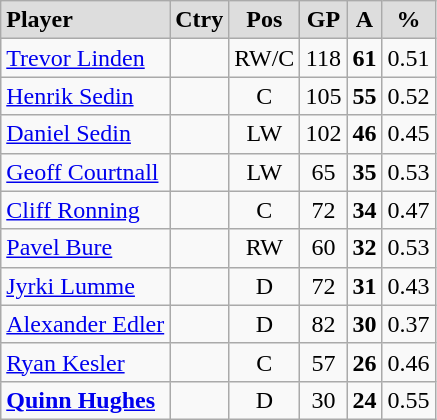<table class="wikitable">
<tr align="center" style="font-weight:bold; background-color:#dddddd;" |>
<td align="left">Player</td>
<td>Ctry</td>
<td>Pos</td>
<td>GP</td>
<td>A</td>
<td>%</td>
</tr>
<tr align="center">
<td align="left"><a href='#'>Trevor Linden</a></td>
<td></td>
<td>RW/C</td>
<td>118</td>
<td><strong>61</strong></td>
<td>0.51</td>
</tr>
<tr align="center">
<td align="left"><a href='#'>Henrik Sedin</a></td>
<td></td>
<td>C</td>
<td>105</td>
<td><strong>55</strong></td>
<td>0.52</td>
</tr>
<tr align="center">
<td align="left"><a href='#'>Daniel Sedin</a></td>
<td></td>
<td>LW</td>
<td>102</td>
<td><strong>46</strong></td>
<td>0.45</td>
</tr>
<tr align="center">
<td align="left"><a href='#'>Geoff Courtnall</a></td>
<td></td>
<td>LW</td>
<td>65</td>
<td><strong>35</strong></td>
<td>0.53</td>
</tr>
<tr align="center">
<td align="left"><a href='#'>Cliff Ronning</a></td>
<td></td>
<td>C</td>
<td>72</td>
<td><strong>34</strong></td>
<td>0.47</td>
</tr>
<tr align="center">
<td align="left"><a href='#'>Pavel Bure</a></td>
<td></td>
<td>RW</td>
<td>60</td>
<td><strong>32</strong></td>
<td>0.53</td>
</tr>
<tr align="center">
<td align="left"><a href='#'>Jyrki Lumme</a></td>
<td></td>
<td>D</td>
<td>72</td>
<td><strong>31</strong></td>
<td>0.43</td>
</tr>
<tr align="center">
<td align="left"><a href='#'>Alexander Edler</a></td>
<td></td>
<td>D</td>
<td>82</td>
<td><strong>30</strong></td>
<td>0.37</td>
</tr>
<tr align="center">
<td align="left"><a href='#'>Ryan Kesler</a></td>
<td></td>
<td>C</td>
<td>57</td>
<td><strong>26</strong></td>
<td>0.46</td>
</tr>
<tr align="center">
<td align="left"><strong><a href='#'>Quinn Hughes</a></strong></td>
<td></td>
<td>D</td>
<td>30</td>
<td><strong>24</strong></td>
<td>0.55</td>
</tr>
</table>
